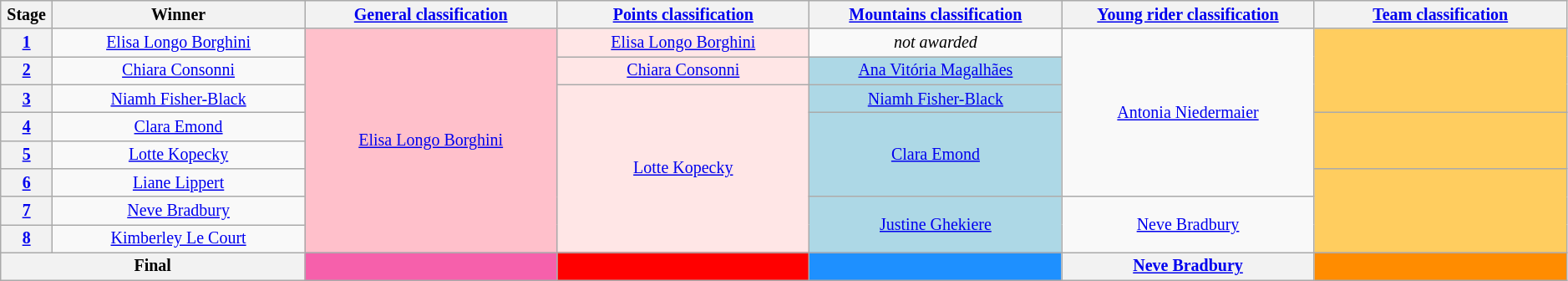<table class="wikitable" style="text-align: center; font-size:smaller;">
<tr style="background-color: #efefef;">
<th width="2%">Stage</th>
<th width="14%">Winner</th>
<th width="14%"><a href='#'>General classification</a><br></th>
<th width="14%"><a href='#'>Points classification</a><br></th>
<th width="14%"><a href='#'>Mountains classification</a><br></th>
<th width="14%"><a href='#'>Young rider classification</a><br></th>
<th width="14%"><a href='#'>Team classification</a></th>
</tr>
<tr>
<th><a href='#'>1</a></th>
<td><a href='#'>Elisa Longo Borghini</a></td>
<td style="background:pink;" rowspan="8"><a href='#'>Elisa Longo Borghini</a></td>
<td style="background:#FFE6E6;"><a href='#'>Elisa Longo Borghini</a></td>
<td><em>not awarded</em></td>
<td style="background:offwhite;" rowspan="6"><a href='#'>Antonia Niedermaier</a></td>
<td style="background:#FFCD5F;" rowspan="3"></td>
</tr>
<tr>
<th><a href='#'>2</a></th>
<td><a href='#'>Chiara Consonni</a></td>
<td style="background:#FFE6E6;"><a href='#'>Chiara Consonni</a></td>
<td style="background:lightblue;"><a href='#'>Ana Vitória Magalhães</a></td>
</tr>
<tr>
<th><a href='#'>3</a></th>
<td><a href='#'>Niamh Fisher-Black</a></td>
<td style="background:#FFE6E6;" rowspan="6"><a href='#'>Lotte Kopecky</a></td>
<td style="background:lightblue;"><a href='#'>Niamh Fisher-Black</a></td>
</tr>
<tr>
<th><a href='#'>4</a></th>
<td><a href='#'>Clara Emond</a></td>
<td style="background:lightblue;" rowspan="3"><a href='#'>Clara Emond</a></td>
<td style="background:#FFCD5F;" rowspan="2"></td>
</tr>
<tr>
<th><a href='#'>5</a></th>
<td><a href='#'>Lotte Kopecky</a></td>
</tr>
<tr>
<th><a href='#'>6</a></th>
<td><a href='#'>Liane Lippert</a></td>
<td style="background:#FFCD5F;" rowspan="3"></td>
</tr>
<tr>
<th><a href='#'>7</a></th>
<td><a href='#'>Neve Bradbury</a></td>
<td style="background:lightblue;" rowspan="2"><a href='#'>Justine Ghekiere</a></td>
<td style="background:offwhite;" rowspan="2"><a href='#'>Neve Bradbury</a></td>
</tr>
<tr>
<th><a href='#'>8</a></th>
<td><a href='#'>Kimberley Le Court</a></td>
</tr>
<tr>
<th colspan="2">Final</th>
<th style="background:#F660AB;"></th>
<th style="background:#f00;"></th>
<th style="background:dodgerblue;"></th>
<th style="background:offwhite;"><a href='#'>Neve Bradbury</a></th>
<th style="background:#FF8C00;"></th>
</tr>
</table>
